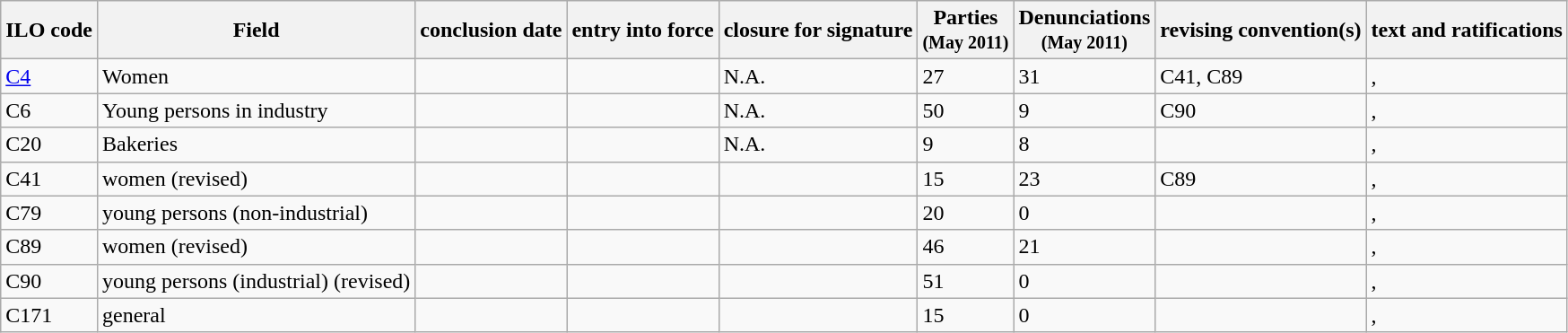<table class="wikitable sortable">
<tr>
<th>ILO code</th>
<th>Field</th>
<th>conclusion date</th>
<th>entry into force</th>
<th>closure for signature</th>
<th>Parties<br><small>(May 2011)</small></th>
<th>Denunciations<br><small>(May 2011)</small></th>
<th>revising convention(s)</th>
<th>text and ratifications</th>
</tr>
<tr>
<td><a href='#'>C4</a></td>
<td>Women</td>
<td></td>
<td></td>
<td>N.A.</td>
<td>27</td>
<td>31</td>
<td>C41, C89</td>
<td>, </td>
</tr>
<tr>
<td>C6</td>
<td>Young persons in industry</td>
<td></td>
<td></td>
<td>N.A.</td>
<td>50</td>
<td>9</td>
<td>C90</td>
<td>, </td>
</tr>
<tr>
<td>C20</td>
<td>Bakeries</td>
<td></td>
<td></td>
<td>N.A.</td>
<td>9</td>
<td>8</td>
<td></td>
<td>, </td>
</tr>
<tr>
<td>C41</td>
<td>women (revised)</td>
<td></td>
<td></td>
<td></td>
<td>15</td>
<td>23</td>
<td>C89</td>
<td>, </td>
</tr>
<tr>
<td>C79</td>
<td>young persons (non-industrial)</td>
<td></td>
<td></td>
<td></td>
<td>20</td>
<td>0</td>
<td></td>
<td>, </td>
</tr>
<tr>
<td>C89</td>
<td>women (revised)</td>
<td></td>
<td></td>
<td></td>
<td>46</td>
<td>21</td>
<td></td>
<td>, </td>
</tr>
<tr>
<td>C90</td>
<td>young persons (industrial) (revised)</td>
<td></td>
<td></td>
<td></td>
<td>51</td>
<td>0</td>
<td></td>
<td>, </td>
</tr>
<tr>
<td>C171</td>
<td>general</td>
<td></td>
<td></td>
<td></td>
<td>15</td>
<td>0</td>
<td></td>
<td>, </td>
</tr>
</table>
